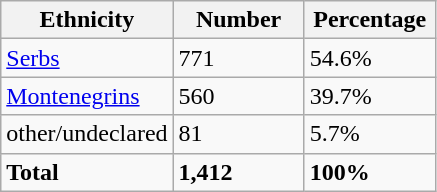<table class="wikitable">
<tr>
<th width="100px">Ethnicity</th>
<th width="80px">Number</th>
<th width="80px">Percentage</th>
</tr>
<tr>
<td><a href='#'>Serbs</a></td>
<td>771</td>
<td>54.6%</td>
</tr>
<tr>
<td><a href='#'>Montenegrins</a></td>
<td>560</td>
<td>39.7%</td>
</tr>
<tr>
<td>other/undeclared</td>
<td>81</td>
<td>5.7%</td>
</tr>
<tr>
<td><strong>Total</strong></td>
<td><strong>1,412</strong></td>
<td><strong>100%</strong></td>
</tr>
</table>
